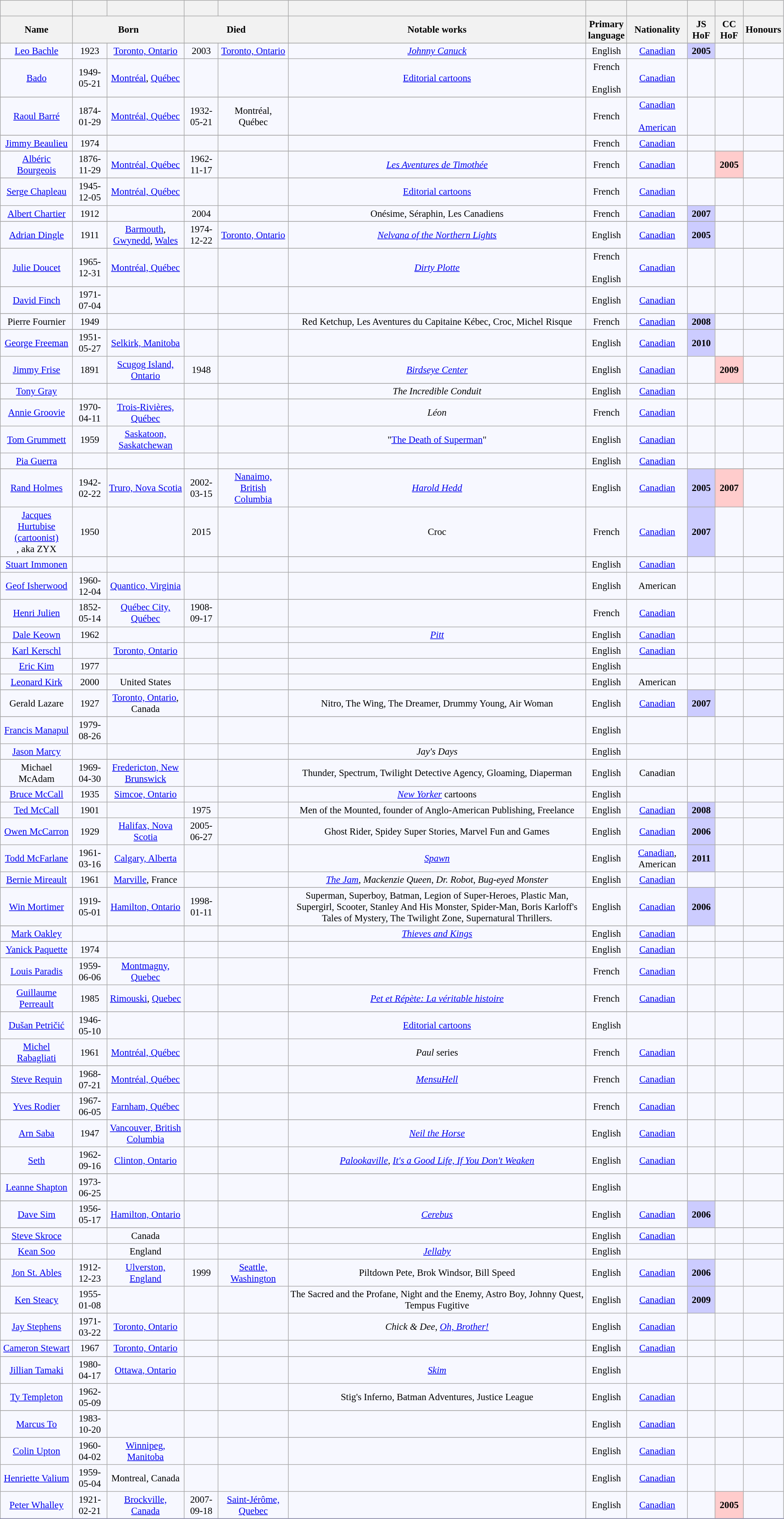<table class="wikitable sortable" align="center" style="border: 1px solid #88a; background: #f7f8ff; padding: 5px; font-size: 95%; text-align: center;">
<tr>
<th><br></th>
<th><br></th>
<th><br></th>
<th><br></th>
<th><br></th>
<th><br></th>
<th><br></th>
<th><br></th>
<th><br></th>
<th><br></th>
<th><br></th>
</tr>
<tr>
<th align="center">Name</th>
<th colspan=2>Born</th>
<th colspan=2>Died</th>
<th>Notable works</th>
<th>Primary<br>language</th>
<th>Nationality</th>
<th>JS HoF</th>
<th>CC HoF</th>
<th>Honours</th>
</tr>
<tr>
</tr>
<tr>
</tr>
<tr>
</tr>
<tr>
</tr>
<tr>
</tr>
<tr>
</tr>
<tr>
<td><span><span><span><a href='#'>Leo Bachle</a></span></span></span></td>
<td>1923</td>
<td><a href='#'>Toronto, Ontario</a></td>
<td>2003</td>
<td><a href='#'>Toronto, Ontario</a></td>
<td><em><a href='#'>Johnny Canuck</a></em></td>
<td>English</td>
<td><a href='#'>Canadian</a></td>
<td style="background: #CCCCFF; color: black; vertical-align: middle; text-align: center; " class="table-yes"><strong>2005</strong></td>
<td></td>
<td></td>
</tr>
<tr>
<td><span><span><span><a href='#'>Bado</a></span></span></span></td>
<td>1949-05-21</td>
<td><a href='#'>Montréal</a>, <a href='#'>Québec</a></td>
<td></td>
<td></td>
<td><a href='#'>Editorial cartoons</a></td>
<td>French<br><br>English</td>
<td><a href='#'>Canadian</a></td>
<td></td>
<td></td>
<td></td>
</tr>
<tr>
</tr>
<tr>
<td><span><span><span><a href='#'>Raoul Barré</a></span></span></span></td>
<td>1874-01-29</td>
<td><a href='#'>Montréal, Québec</a></td>
<td>1932-05-21</td>
<td>Montréal, Québec</td>
<td></td>
<td>French</td>
<td><a href='#'>Canadian</a><br><br><a href='#'>American</a></td>
<td></td>
<td></td>
<td></td>
</tr>
<tr>
</tr>
<tr>
<td><span><span><span><a href='#'>Jimmy Beaulieu</a></span></span></span></td>
<td>1974</td>
<td></td>
<td></td>
<td></td>
<td></td>
<td>French</td>
<td><a href='#'>Canadian</a></td>
<td></td>
<td></td>
<td></td>
</tr>
<tr>
</tr>
<tr>
</tr>
<tr>
</tr>
<tr>
</tr>
<tr>
</tr>
<tr>
</tr>
<tr>
</tr>
<tr>
<td><span><span><span><a href='#'>Albéric Bourgeois</a></span></span></span></td>
<td>1876-11-29</td>
<td><a href='#'>Montréal, Québec</a></td>
<td>1962-11-17</td>
<td></td>
<td><em><a href='#'>Les Aventures de Timothée</a></em></td>
<td>French</td>
<td><a href='#'>Canadian</a></td>
<td></td>
<td style="background: #FFCCCC; color: black; vertical-align: middle; text-align: center; " class="table-yes"><strong>2005</strong></td>
<td></td>
</tr>
<tr>
</tr>
<tr>
</tr>
<tr>
</tr>
<tr>
</tr>
<tr>
</tr>
<tr>
</tr>
<tr>
</tr>
<tr>
<td><span><span><span><a href='#'>Serge Chapleau</a></span></span></span></td>
<td>1945-12-05</td>
<td><a href='#'>Montréal, Québec</a></td>
<td></td>
<td></td>
<td><a href='#'>Editorial cartoons</a></td>
<td>French</td>
<td><a href='#'>Canadian</a></td>
<td></td>
<td></td>
<td></td>
</tr>
<tr>
<td><span><span><span><a href='#'>Albert Chartier</a></span></span></span></td>
<td>1912</td>
<td></td>
<td>2004</td>
<td></td>
<td>Onésime, Séraphin, Les Canadiens</td>
<td>French</td>
<td><a href='#'>Canadian</a></td>
<td style="background: #CCCCFF; color: black; vertical-align: middle; text-align: center; " class="table-yes"><strong>2007</strong></td>
<td></td>
<td></td>
</tr>
<tr>
</tr>
<tr>
</tr>
<tr>
</tr>
<tr>
</tr>
<tr>
</tr>
<tr>
</tr>
<tr>
</tr>
<tr>
</tr>
<tr>
</tr>
<tr>
</tr>
<tr>
</tr>
<tr>
<td><span><span><span><a href='#'>Adrian Dingle</a></span></span></span></td>
<td>1911</td>
<td><a href='#'>Barmouth</a>, <a href='#'>Gwynedd</a>, <a href='#'>Wales</a></td>
<td>1974-12-22</td>
<td><a href='#'>Toronto, Ontario</a></td>
<td><em><a href='#'>Nelvana of the Northern Lights</a></em></td>
<td>English</td>
<td><a href='#'>Canadian</a></td>
<td style="background: #CCCCFF; color: black; vertical-align: middle; text-align: center; " class="table-yes"><strong>2005</strong></td>
<td></td>
<td></td>
</tr>
<tr>
</tr>
<tr>
<td><span><span><span><a href='#'>Julie Doucet</a></span></span></span></td>
<td>1965-12-31</td>
<td><a href='#'>Montréal, Québec</a></td>
<td></td>
<td></td>
<td><em><a href='#'>Dirty Plotte</a></em></td>
<td>French<br><br>English</td>
<td><a href='#'>Canadian</a></td>
<td></td>
<td></td>
<td></td>
</tr>
<tr>
</tr>
<tr>
</tr>
<tr>
</tr>
<tr>
</tr>
<tr>
</tr>
<tr>
<td><span><span><span><a href='#'>David Finch</a></span></span></span></td>
<td>1971-07-04</td>
<td></td>
<td></td>
<td></td>
<td></td>
<td>English</td>
<td><a href='#'>Canadian</a></td>
<td></td>
<td></td>
<td></td>
</tr>
<tr>
</tr>
<tr>
<td><span><span><span>Pierre Fournier</span></span></span></td>
<td>1949</td>
<td></td>
<td></td>
<td></td>
<td>Red Ketchup, Les Aventures du Capitaine Kébec, Croc, Michel Risque</td>
<td>French</td>
<td><a href='#'>Canadian</a></td>
<td style="background: #CCCCFF; color: black; vertical-align: middle; text-align: center; " class="table-yes"><strong>2008</strong></td>
<td></td>
<td></td>
</tr>
<tr>
</tr>
<tr>
</tr>
<tr>
<td><span><span><span><a href='#'>George Freeman</a></span></span></span></td>
<td>1951-05-27</td>
<td><a href='#'>Selkirk, Manitoba</a></td>
<td></td>
<td></td>
<td></td>
<td>English</td>
<td><a href='#'>Canadian</a></td>
<td style="background: #CCCCFF; color: black; vertical-align: middle; text-align: center; " class="table-yes"><strong>2010</strong></td>
<td></td>
<td></td>
</tr>
<tr>
<td><span><span><span><a href='#'>Jimmy Frise</a></span></span></span></td>
<td>1891</td>
<td><a href='#'>Scugog Island, Ontario</a></td>
<td>1948</td>
<td></td>
<td><em><a href='#'>Birdseye Center</a></em></td>
<td>English</td>
<td><a href='#'>Canadian</a></td>
<td></td>
<td style="background: #FFCCCC; color: black; vertical-align: middle; text-align: center; " class="table-yes"><strong>2009</strong></td>
<td></td>
</tr>
<tr>
</tr>
<tr>
</tr>
<tr>
</tr>
<tr>
</tr>
<tr>
<td><span><span><span><a href='#'>Tony Gray</a></span></span></span></td>
<td></td>
<td></td>
<td></td>
<td></td>
<td><em>The Incredible Conduit</em></td>
<td>English</td>
<td><a href='#'>Canadian</a></td>
<td></td>
<td></td>
<td></td>
</tr>
<tr>
</tr>
<tr>
<td><span><span><span><a href='#'>Annie Groovie</a></span></span></span></td>
<td>1970-04-11</td>
<td><a href='#'>Trois-Rivières, Québec</a></td>
<td></td>
<td></td>
<td><em>Léon</em></td>
<td>French</td>
<td><a href='#'>Canadian</a></td>
<td></td>
<td></td>
<td></td>
</tr>
<tr>
<td><span><span><span><a href='#'>Tom Grummett</a></span></span></span></td>
<td>1959</td>
<td><a href='#'>Saskatoon, Saskatchewan</a></td>
<td></td>
<td></td>
<td>"<a href='#'>The Death of Superman</a>"</td>
<td>English</td>
<td><a href='#'>Canadian</a></td>
<td></td>
<td></td>
<td></td>
</tr>
<tr>
<td><span><span><span><a href='#'>Pia Guerra</a></span></span></span></td>
<td></td>
<td></td>
<td></td>
<td></td>
<td></td>
<td>English</td>
<td><a href='#'>Canadian</a></td>
<td></td>
<td></td>
<td></td>
</tr>
<tr>
</tr>
<tr>
</tr>
<tr>
</tr>
<tr>
<td><span><span><span><a href='#'>Rand Holmes</a></span></span></span></td>
<td>1942-02-22</td>
<td><a href='#'>Truro, Nova Scotia</a></td>
<td>2002-03-15</td>
<td><a href='#'>Nanaimo, British Columbia</a></td>
<td><em><a href='#'>Harold Hedd</a></em></td>
<td>English</td>
<td><a href='#'>Canadian</a></td>
<td style="background: #CCCCFF; color: black; vertical-align: middle; text-align: center; " class="table-yes"><strong>2005</strong></td>
<td style="background: #FFCCCC; color: black; vertical-align: middle; text-align: center; " class="table-yes"><strong>2007</strong></td>
<td></td>
</tr>
<tr>
<td><span><span><span><a href='#'>Jacques Hurtubise (cartoonist)</a></span></span></span><br>, aka ZYX</td>
<td>1950</td>
<td></td>
<td>2015</td>
<td></td>
<td>Croc</td>
<td>French</td>
<td><a href='#'>Canadian</a></td>
<td style="background: #CCCCFF; color: black; vertical-align: middle; text-align: center; " class="table-yes"><strong>2007</strong></td>
<td></td>
<td></td>
</tr>
<tr>
</tr>
<tr>
<td><span><span><span><a href='#'>Stuart Immonen</a></span></span></span></td>
<td></td>
<td></td>
<td></td>
<td></td>
<td></td>
<td>English</td>
<td><a href='#'>Canadian</a></td>
<td></td>
<td></td>
<td></td>
</tr>
<tr>
<td><span><span><span><a href='#'>Geof Isherwood</a></span></span></span></td>
<td>1960-12-04</td>
<td><a href='#'>Quantico, Virginia</a></td>
<td></td>
<td></td>
<td></td>
<td>English</td>
<td>American</td>
<td></td>
<td></td>
<td></td>
</tr>
<tr>
</tr>
<tr>
<td><span><span><span><a href='#'>Henri Julien</a></span></span></span></td>
<td>1852-05-14</td>
<td><a href='#'>Québec City, Québec</a></td>
<td>1908-09-17</td>
<td></td>
<td></td>
<td>French</td>
<td><a href='#'>Canadian</a></td>
<td></td>
<td></td>
<td></td>
</tr>
<tr>
<td><span><span><span><a href='#'>Dale Keown</a></span></span></span></td>
<td>1962</td>
<td></td>
<td></td>
<td></td>
<td><em><a href='#'>Pitt</a></em></td>
<td>English</td>
<td><a href='#'>Canadian</a></td>
<td></td>
<td></td>
<td></td>
</tr>
<tr>
<td><span><span><span><a href='#'>Karl Kerschl</a></span></span></span></td>
<td></td>
<td><a href='#'>Toronto, Ontario</a></td>
<td></td>
<td></td>
<td></td>
<td>English</td>
<td><a href='#'>Canadian</a></td>
<td></td>
<td></td>
<td></td>
</tr>
<tr>
<td><span><span><span><a href='#'>Eric Kim</a></span></span></span></td>
<td>1977</td>
<td></td>
<td></td>
<td></td>
<td></td>
<td>English</td>
<td></td>
<td></td>
<td></td>
<td></td>
</tr>
<tr>
<td><span><span><span><a href='#'>Leonard Kirk</a></span></span></span></td>
<td>2000</td>
<td>United States</td>
<td></td>
<td></td>
<td></td>
<td>English</td>
<td>American</td>
<td></td>
<td></td>
<td></td>
</tr>
<tr>
</tr>
<tr>
</tr>
<tr>
</tr>
<tr>
<td><span><span><span>Gerald Lazare</span></span></span></td>
<td>1927</td>
<td><a href='#'>Toronto, Ontario</a>, Canada</td>
<td></td>
<td></td>
<td>Nitro, The Wing, The Dreamer, Drummy Young, Air Woman</td>
<td>English</td>
<td><a href='#'>Canadian</a></td>
<td style="background: #CCCCFF; color: black; vertical-align: middle; text-align: center; " class="table-yes"><strong>2007</strong></td>
<td></td>
<td></td>
</tr>
<tr>
</tr>
<tr>
</tr>
<tr>
</tr>
<tr>
</tr>
<tr>
</tr>
<tr>
<td><span><span><span><a href='#'>Francis Manapul</a></span></span></span></td>
<td>1979-08-26</td>
<td></td>
<td></td>
<td></td>
<td></td>
<td>English</td>
<td></td>
<td></td>
<td></td>
<td></td>
</tr>
<tr>
<td><span><span><span><a href='#'>Jason Marcy</a></span></span></span></td>
<td></td>
<td></td>
<td></td>
<td></td>
<td><em>Jay's Days</em></td>
<td>English</td>
<td></td>
<td></td>
<td></td>
<td></td>
</tr>
<tr>
</tr>
<tr>
<td><span><span><span>Michael McAdam</span></span></span></td>
<td>1969-04-30</td>
<td><a href='#'>Fredericton, New Brunswick</a></td>
<td></td>
<td></td>
<td>Thunder, Spectrum, Twilight Detective Agency, Gloaming, Diaperman</td>
<td>English</td>
<td>Canadian</td>
<td></td>
<td></td>
<td></td>
</tr>
<tr>
<td><span><span><span><a href='#'>Bruce McCall</a></span></span></span></td>
<td>1935</td>
<td><a href='#'>Simcoe, Ontario</a></td>
<td></td>
<td></td>
<td><em><a href='#'>New Yorker</a></em> cartoons</td>
<td>English</td>
<td></td>
<td></td>
<td></td>
<td></td>
</tr>
<tr>
<td><span><span><span><a href='#'>Ted McCall</a></span></span></span></td>
<td>1901</td>
<td></td>
<td>1975</td>
<td></td>
<td>Men of the Mounted, founder of Anglo-American Publishing, Freelance</td>
<td>English</td>
<td><a href='#'>Canadian</a></td>
<td style="background: #CCCCFF; color: black; vertical-align: middle; text-align: center; " class="table-yes"><strong>2008</strong></td>
<td></td>
<td></td>
</tr>
<tr>
<td><span><span><span><a href='#'>Owen McCarron</a></span></span></span></td>
<td>1929</td>
<td><a href='#'>Halifax, Nova Scotia</a></td>
<td>2005-06-27</td>
<td></td>
<td>Ghost Rider, Spidey Super Stories, Marvel Fun and Games</td>
<td>English</td>
<td><a href='#'>Canadian</a></td>
<td style="background: #CCCCFF; color: black; vertical-align: middle; text-align: center; " class="table-yes"><strong>2006</strong></td>
<td></td>
<td></td>
</tr>
<tr>
<td><span><span><span><a href='#'>Todd McFarlane</a></span></span></span></td>
<td>1961-03-16</td>
<td><a href='#'>Calgary, Alberta</a></td>
<td></td>
<td></td>
<td><em><a href='#'>Spawn</a></em></td>
<td>English</td>
<td><a href='#'>Canadian</a>, American</td>
<td style="background: #CCCCFF; color: black; vertical-align: middle; text-align: center; " class="table-yes"><strong>2011</strong></td>
<td></td>
<td></td>
</tr>
<tr>
<td><span><span><span><a href='#'>Bernie Mireault</a></span></span></span></td>
<td>1961</td>
<td><a href='#'>Marville</a>, France</td>
<td></td>
<td></td>
<td><em><a href='#'>The Jam</a></em>, <em>Mackenzie Queen</em>, <em>Dr. Robot</em>, <em>Bug-eyed Monster</em></td>
<td>English</td>
<td><a href='#'>Canadian</a></td>
<td></td>
<td></td>
<td></td>
</tr>
<tr>
</tr>
<tr>
<td><span><span><span><a href='#'>Win Mortimer</a></span></span></span></td>
<td>1919-05-01</td>
<td><a href='#'>Hamilton, Ontario</a></td>
<td>1998-01-11</td>
<td></td>
<td>Superman, Superboy, Batman, Legion of Super-Heroes, Plastic Man, Supergirl, Scooter, Stanley And His Monster, Spider-Man, Boris Karloff's Tales of Mystery, The Twilight Zone, Supernatural Thrillers.</td>
<td>English</td>
<td><a href='#'>Canadian</a></td>
<td style="background: #CCCCFF; color: black; vertical-align: middle; text-align: center; " class="table-yes"><strong>2006</strong></td>
<td></td>
<td></td>
</tr>
<tr>
</tr>
<tr>
<td><span><span><span><a href='#'>Mark Oakley</a></span></span></span></td>
<td></td>
<td></td>
<td></td>
<td></td>
<td><em><a href='#'>Thieves and Kings</a></em></td>
<td>English</td>
<td><a href='#'>Canadian</a></td>
<td></td>
<td></td>
<td></td>
</tr>
<tr>
</tr>
<tr>
<td><span><span><span><a href='#'>Yanick Paquette</a></span></span></span></td>
<td>1974</td>
<td></td>
<td></td>
<td></td>
<td></td>
<td>English</td>
<td><a href='#'>Canadian</a></td>
<td></td>
<td></td>
<td></td>
</tr>
<tr>
<td><span><span><span><a href='#'>Louis Paradis</a></span></span></span></td>
<td>1959-06-06</td>
<td><a href='#'>Montmagny, Quebec</a></td>
<td></td>
<td></td>
<td></td>
<td>French</td>
<td><a href='#'>Canadian</a></td>
<td></td>
<td></td>
<td></td>
</tr>
<tr>
<td><a href='#'>Guillaume Perreault</a></td>
<td>1985</td>
<td><a href='#'>Rimouski</a>, <a href='#'>Quebec</a></td>
<td></td>
<td></td>
<td><em><a href='#'>Pet et Répète: La véritable histoire</a></em></td>
<td>French</td>
<td><a href='#'>Canadian</a></td>
<td></td>
<td></td>
<td></td>
</tr>
<tr>
</tr>
<tr>
<td><span><span><span><a href='#'>Dušan Petričić</a></span></span></span></td>
<td>1946-05-10</td>
<td></td>
<td></td>
<td></td>
<td><a href='#'>Editorial cartoons</a></td>
<td>English</td>
<td></td>
<td></td>
<td></td>
<td></td>
</tr>
<tr>
<td><span><span><span><a href='#'>Michel Rabagliati</a></span></span></span></td>
<td>1961</td>
<td><a href='#'>Montréal, Québec</a></td>
<td></td>
<td></td>
<td><em>Paul</em> series</td>
<td>French</td>
<td><a href='#'>Canadian</a></td>
<td></td>
<td></td>
<td></td>
</tr>
<tr>
</tr>
<tr>
<td><span><span><span><a href='#'>Steve Requin</a></span></span></span></td>
<td>1968-07-21</td>
<td><a href='#'>Montréal, Québec</a></td>
<td></td>
<td></td>
<td><em><a href='#'>MensuHell</a></em></td>
<td>French</td>
<td><a href='#'>Canadian</a></td>
<td></td>
<td></td>
<td></td>
</tr>
<tr>
<td><span><span><span><a href='#'>Yves Rodier</a></span></span></span></td>
<td>1967-06-05</td>
<td><a href='#'>Farnham, Québec</a></td>
<td></td>
<td></td>
<td></td>
<td>French</td>
<td><a href='#'>Canadian</a></td>
<td></td>
<td></td>
<td></td>
</tr>
<tr>
</tr>
<tr>
<td><span><span><span><a href='#'>Arn Saba</a></span></span></span></td>
<td>1947</td>
<td><a href='#'>Vancouver, British Columbia</a></td>
<td></td>
<td></td>
<td><em><a href='#'>Neil the Horse</a></em></td>
<td>English</td>
<td><a href='#'>Canadian</a></td>
<td></td>
<td></td>
<td></td>
</tr>
<tr>
<td><span><span><span><a href='#'>Seth</a></span></span></span></td>
<td>1962-09-16</td>
<td><a href='#'>Clinton, Ontario</a></td>
<td></td>
<td></td>
<td><em><a href='#'>Palookaville</a></em>, <em><a href='#'>It's a Good Life, If You Don't Weaken</a></em></td>
<td>English</td>
<td><a href='#'>Canadian</a></td>
<td></td>
<td></td>
<td></td>
</tr>
<tr>
</tr>
<tr>
<td><span><span><span><a href='#'>Leanne Shapton</a></span></span></span></td>
<td>1973-06-25</td>
<td></td>
<td></td>
<td></td>
<td></td>
<td>English</td>
<td></td>
<td></td>
<td></td>
<td></td>
</tr>
<tr>
</tr>
<tr>
<td><span><span><span><a href='#'>Dave Sim</a></span></span></span></td>
<td>1956-05-17</td>
<td><a href='#'>Hamilton, Ontario</a></td>
<td></td>
<td></td>
<td><em><a href='#'>Cerebus</a></em></td>
<td>English</td>
<td><a href='#'>Canadian</a></td>
<td style="background: #CCCCFF; color: black; vertical-align: middle; text-align: center; " class="table-yes"><strong>2006</strong></td>
<td></td>
<td></td>
</tr>
<tr>
</tr>
<tr>
<td><span><span><span><a href='#'>Steve Skroce</a></span></span></span></td>
<td></td>
<td>Canada</td>
<td></td>
<td></td>
<td></td>
<td>English</td>
<td><a href='#'>Canadian</a></td>
<td></td>
<td></td>
<td></td>
</tr>
<tr>
<td><span><span><span><a href='#'>Kean Soo</a></span></span></span></td>
<td></td>
<td>England</td>
<td></td>
<td></td>
<td><em><a href='#'>Jellaby</a></em></td>
<td>English</td>
<td></td>
<td></td>
<td></td>
<td></td>
</tr>
<tr>
<td><span><span><span><a href='#'>Jon St. Ables</a></span></span></span></td>
<td>1912-12-23</td>
<td><a href='#'>Ulverston, England</a></td>
<td>1999</td>
<td><a href='#'>Seattle, Washington</a></td>
<td>Piltdown Pete, Brok Windsor, Bill Speed</td>
<td>English</td>
<td><a href='#'>Canadian</a></td>
<td style="background: #CCCCFF; color: black; vertical-align: middle; text-align: center; " class="table-yes"><strong>2006</strong></td>
<td></td>
<td></td>
</tr>
<tr>
<td><span><span><span><a href='#'>Ken Steacy</a></span></span></span></td>
<td>1955-01-08</td>
<td></td>
<td></td>
<td></td>
<td>The Sacred and the Profane, Night and the Enemy, Astro Boy, Johnny Quest, Tempus Fugitive</td>
<td>English</td>
<td><a href='#'>Canadian</a></td>
<td style="background: #CCCCFF; color: black; vertical-align: middle; text-align: center; " class="table-yes"><strong>2009</strong></td>
<td></td>
<td></td>
</tr>
<tr>
<td><span><span><span><a href='#'>Jay Stephens</a></span></span></span></td>
<td>1971-03-22</td>
<td><a href='#'>Toronto, Ontario</a></td>
<td></td>
<td></td>
<td><em>Chick & Dee</em>, <em><a href='#'>Oh, Brother!</a></em></td>
<td>English</td>
<td><a href='#'>Canadian</a></td>
<td></td>
<td></td>
<td></td>
</tr>
<tr>
</tr>
<tr>
<td><span><span><span><a href='#'>Cameron Stewart</a></span></span></span></td>
<td>1967</td>
<td><a href='#'>Toronto, Ontario</a></td>
<td></td>
<td></td>
<td></td>
<td>English</td>
<td><a href='#'>Canadian</a></td>
<td></td>
<td></td>
<td></td>
</tr>
<tr>
</tr>
<tr>
</tr>
<tr>
<td><span><span><span><a href='#'>Jillian Tamaki</a></span></span></span></td>
<td>1980-04-17</td>
<td><a href='#'>Ottawa, Ontario</a></td>
<td></td>
<td></td>
<td><em><a href='#'>Skim</a></em></td>
<td>English</td>
<td></td>
<td></td>
<td></td>
<td></td>
</tr>
<tr>
<td><span><span><span><a href='#'>Ty Templeton</a></span></span></span></td>
<td>1962-05-09</td>
<td></td>
<td></td>
<td></td>
<td>Stig's Inferno, Batman Adventures, Justice League</td>
<td>English</td>
<td><a href='#'>Canadian</a></td>
<td></td>
<td></td>
<td></td>
</tr>
<tr>
</tr>
<tr>
<td><span><span><span><a href='#'>Marcus To</a></span></span></span></td>
<td>1983-10-20</td>
<td></td>
<td></td>
<td></td>
<td></td>
<td>English</td>
<td><a href='#'>Canadian</a></td>
<td></td>
<td></td>
<td></td>
</tr>
<tr>
</tr>
<tr>
<td><span><span><span><a href='#'>Colin Upton</a></span></span></span></td>
<td>1960-04-02</td>
<td><a href='#'>Winnipeg, Manitoba</a></td>
<td></td>
<td></td>
<td></td>
<td>English</td>
<td><a href='#'>Canadian</a></td>
<td></td>
<td></td>
<td></td>
</tr>
<tr>
<td><span><span><span><a href='#'>Henriette Valium</a></span></span></span></td>
<td>1959-05-04</td>
<td>Montreal, Canada</td>
<td></td>
<td></td>
<td></td>
<td>English</td>
<td><a href='#'>Canadian</a></td>
<td></td>
<td></td>
<td></td>
</tr>
<tr>
<td><span><span><span><a href='#'>Peter Whalley</a></span></span></span></td>
<td>1921-02-21</td>
<td><a href='#'>Brockville, Canada</a></td>
<td>2007-09-18</td>
<td><a href='#'>Saint-Jérôme, Quebec</a></td>
<td></td>
<td>English</td>
<td><a href='#'>Canadian</a></td>
<td></td>
<td style="background: #FFCCCC; color: black; vertical-align: middle; text-align: center; " class="table-yes"><strong>2005</strong></td>
<td></td>
</tr>
<tr>
</tr>
<tr>
</tr>
<tr>
</tr>
<tr>
</tr>
</table>
